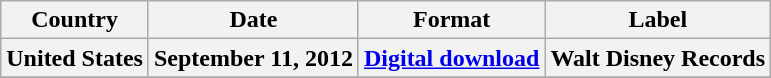<table class="wikitable plainrowheaders">
<tr>
<th scope="col">Country</th>
<th scope="col">Date</th>
<th scope="col">Format</th>
<th scope="col">Label</th>
</tr>
<tr>
<th scope="row">United States</th>
<th scope="row">September 11, 2012</th>
<th scope="row"><a href='#'>Digital download</a></th>
<th scope="row">Walt Disney Records</th>
</tr>
<tr>
</tr>
</table>
